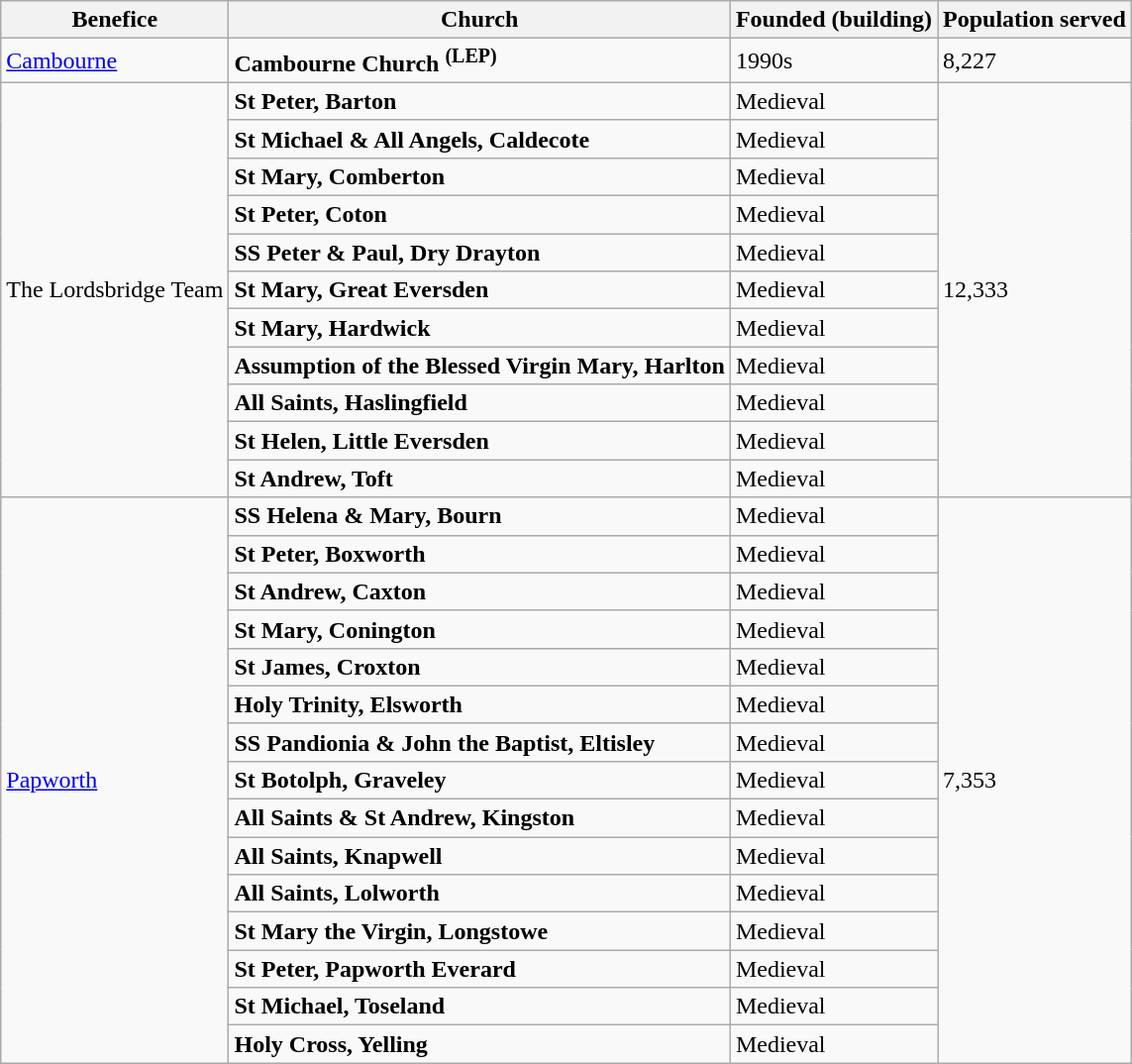<table class="wikitable">
<tr>
<th>Benefice</th>
<th>Church</th>
<th>Founded (building)</th>
<th>Population served<strong></strong></th>
</tr>
<tr>
<td><a href='#'>Cambourne</a></td>
<td><strong>Cambourne Church <sup>(LEP)</sup></strong></td>
<td>1990s</td>
<td>8,227</td>
</tr>
<tr>
<td rowspan="11">The Lordsbridge Team</td>
<td><strong>St Peter, Barton</strong></td>
<td>Medieval</td>
<td rowspan="11">12,333</td>
</tr>
<tr>
<td><strong>St Michael & All Angels, Caldecote</strong></td>
<td>Medieval</td>
</tr>
<tr>
<td><strong>St Mary, Comberton</strong></td>
<td>Medieval</td>
</tr>
<tr>
<td><strong>St Peter, Coton</strong></td>
<td>Medieval</td>
</tr>
<tr>
<td><strong>SS Peter & Paul, Dry Drayton</strong></td>
<td>Medieval</td>
</tr>
<tr>
<td><strong>St Mary, Great Eversden</strong></td>
<td>Medieval</td>
</tr>
<tr>
<td><strong>St Mary, Hardwick</strong></td>
<td>Medieval</td>
</tr>
<tr>
<td><strong>Assumption of the Blessed Virgin Mary, Harlton</strong></td>
<td>Medieval</td>
</tr>
<tr>
<td><strong>All Saints, Haslingfield</strong></td>
<td>Medieval</td>
</tr>
<tr>
<td><strong>St Helen, Little Eversden</strong></td>
<td>Medieval</td>
</tr>
<tr>
<td><strong>St Andrew, Toft</strong></td>
<td>Medieval</td>
</tr>
<tr>
<td rowspan="15"><a href='#'>Papworth</a></td>
<td><strong>SS Helena & Mary, Bourn</strong></td>
<td>Medieval</td>
<td rowspan="15">7,353</td>
</tr>
<tr>
<td><strong>St Peter, Boxworth</strong></td>
<td>Medieval</td>
</tr>
<tr>
<td><strong>St Andrew, Caxton</strong></td>
<td>Medieval</td>
</tr>
<tr>
<td><strong>St Mary, Conington</strong></td>
<td>Medieval</td>
</tr>
<tr>
<td><strong>St James, Croxton</strong></td>
<td>Medieval</td>
</tr>
<tr>
<td><strong>Holy Trinity, Elsworth</strong></td>
<td>Medieval</td>
</tr>
<tr>
<td><strong>SS Pandionia & John the Baptist, Eltisley</strong></td>
<td>Medieval</td>
</tr>
<tr>
<td><strong>St Botolph, Graveley</strong></td>
<td>Medieval</td>
</tr>
<tr>
<td><strong>All Saints & St Andrew, Kingston</strong></td>
<td>Medieval</td>
</tr>
<tr>
<td><strong>All Saints, Knapwell</strong></td>
<td>Medieval</td>
</tr>
<tr>
<td><strong>All Saints, Lolworth</strong></td>
<td>Medieval</td>
</tr>
<tr>
<td><strong>St Mary the Virgin, Longstowe</strong></td>
<td>Medieval</td>
</tr>
<tr>
<td><strong>St Peter, Papworth Everard</strong></td>
<td>Medieval</td>
</tr>
<tr>
<td><strong>St Michael, Toseland</strong></td>
<td>Medieval</td>
</tr>
<tr>
<td><strong>Holy Cross, Yelling</strong></td>
<td>Medieval</td>
</tr>
</table>
